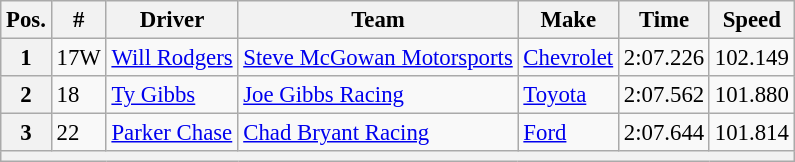<table class="wikitable" style="font-size:95%">
<tr>
<th>Pos.</th>
<th>#</th>
<th>Driver</th>
<th>Team</th>
<th>Make</th>
<th>Time</th>
<th>Speed</th>
</tr>
<tr>
<th>1</th>
<td>17W</td>
<td><a href='#'>Will Rodgers</a></td>
<td><a href='#'>Steve McGowan Motorsports</a></td>
<td><a href='#'>Chevrolet</a></td>
<td>2:07.226</td>
<td>102.149</td>
</tr>
<tr>
<th>2</th>
<td>18</td>
<td><a href='#'>Ty Gibbs</a></td>
<td><a href='#'>Joe Gibbs Racing</a></td>
<td><a href='#'>Toyota</a></td>
<td>2:07.562</td>
<td>101.880</td>
</tr>
<tr>
<th>3</th>
<td>22</td>
<td><a href='#'>Parker Chase</a></td>
<td><a href='#'>Chad Bryant Racing</a></td>
<td><a href='#'>Ford</a></td>
<td>2:07.644</td>
<td>101.814</td>
</tr>
<tr>
<th colspan="7"></th>
</tr>
</table>
